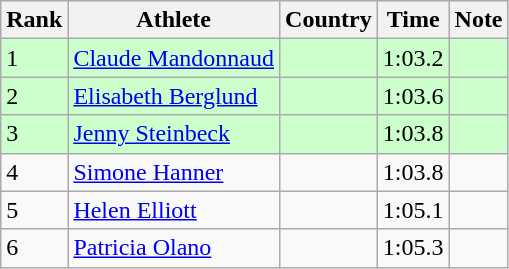<table class="wikitable sortable">
<tr>
<th>Rank</th>
<th>Athlete</th>
<th>Country</th>
<th>Time</th>
<th>Note</th>
</tr>
<tr bgcolor=#CCFFCC>
<td>1</td>
<td><a href='#'>Claude Mandonnaud</a></td>
<td></td>
<td>1:03.2</td>
<td></td>
</tr>
<tr bgcolor=#CCFFCC>
<td>2</td>
<td><a href='#'>Elisabeth Berglund</a></td>
<td></td>
<td>1:03.6</td>
<td></td>
</tr>
<tr bgcolor=#CCFFCC>
<td>3</td>
<td><a href='#'>Jenny Steinbeck</a></td>
<td></td>
<td>1:03.8</td>
<td></td>
</tr>
<tr>
<td>4</td>
<td><a href='#'>Simone Hanner</a></td>
<td></td>
<td>1:03.8</td>
<td></td>
</tr>
<tr>
<td>5</td>
<td><a href='#'>Helen Elliott</a></td>
<td></td>
<td>1:05.1</td>
<td></td>
</tr>
<tr>
<td>6</td>
<td><a href='#'>Patricia Olano</a></td>
<td></td>
<td>1:05.3</td>
<td></td>
</tr>
</table>
